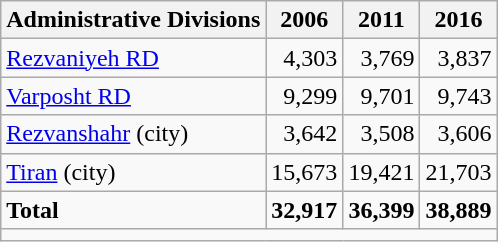<table class="wikitable">
<tr>
<th>Administrative Divisions</th>
<th>2006</th>
<th>2011</th>
<th>2016</th>
</tr>
<tr>
<td><a href='#'>Rezvaniyeh RD</a></td>
<td style="text-align: right;">4,303</td>
<td style="text-align: right;">3,769</td>
<td style="text-align: right;">3,837</td>
</tr>
<tr>
<td><a href='#'>Varposht RD</a></td>
<td style="text-align: right;">9,299</td>
<td style="text-align: right;">9,701</td>
<td style="text-align: right;">9,743</td>
</tr>
<tr>
<td><a href='#'>Rezvanshahr</a> (city)</td>
<td style="text-align: right;">3,642</td>
<td style="text-align: right;">3,508</td>
<td style="text-align: right;">3,606</td>
</tr>
<tr>
<td><a href='#'>Tiran</a> (city)</td>
<td style="text-align: right;">15,673</td>
<td style="text-align: right;">19,421</td>
<td style="text-align: right;">21,703</td>
</tr>
<tr>
<td><strong>Total</strong></td>
<td style="text-align: right;"><strong>32,917</strong></td>
<td style="text-align: right;"><strong>36,399</strong></td>
<td style="text-align: right;"><strong>38,889</strong></td>
</tr>
<tr>
<td colspan=4></td>
</tr>
</table>
